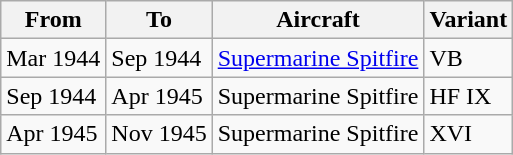<table class="wikitable">
<tr>
<th>From</th>
<th>To</th>
<th>Aircraft</th>
<th>Variant</th>
</tr>
<tr>
<td>Mar 1944</td>
<td>Sep 1944</td>
<td><a href='#'>Supermarine Spitfire</a></td>
<td>VB</td>
</tr>
<tr>
<td>Sep 1944</td>
<td>Apr 1945</td>
<td>Supermarine Spitfire</td>
<td>HF IX</td>
</tr>
<tr>
<td>Apr 1945</td>
<td>Nov 1945</td>
<td>Supermarine Spitfire</td>
<td>XVI</td>
</tr>
</table>
